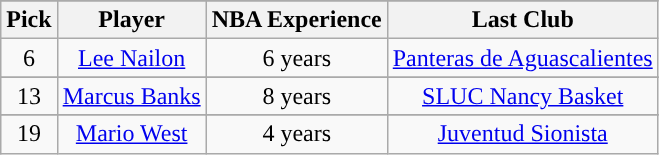<table class="wikitable sortable sortable">
<tr>
</tr>
<tr style="text-align: center">
<th>Pick</th>
<th>Player</th>
<th>NBA Experience</th>
<th>Last Club</th>
</tr>
<tr style="text-align: center">
<td>6</td>
<td><a href='#'>Lee Nailon</a></td>
<td>6 years</td>
<td> <a href='#'>Panteras de Aguascalientes</a></td>
</tr>
<tr>
</tr>
<tr style="text-align: center">
<td>13</td>
<td><a href='#'>Marcus Banks</a></td>
<td>8 years</td>
<td> <a href='#'>SLUC Nancy Basket</a></td>
</tr>
<tr>
</tr>
<tr style="text-align: center">
<td>19</td>
<td><a href='#'>Mario West</a></td>
<td>4 years</td>
<td> <a href='#'>Juventud Sionista</a></td>
</tr>
</table>
